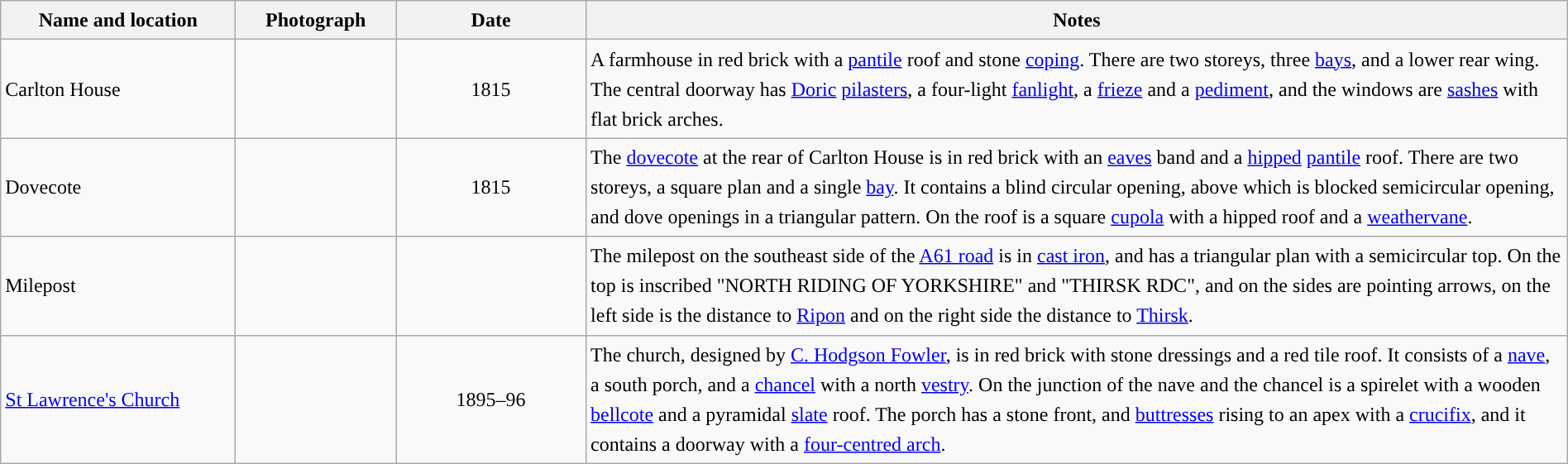<table class="wikitable sortable plainrowheaders" style="width:100%;border:0px;text-align:left;line-height:150%;">
<tr>
<th scope="col"  style="width:150px">Name and location</th>
<th scope="col"  style="width:100px" class="unsortable">Photograph</th>
<th scope="col"  style="width:120px">Date</th>
<th scope="col"  style="width:650px" class="unsortable">Notes</th>
</tr>
<tr>
<td>Carlton House<br><small></small></td>
<td></td>
<td align="center">1815</td>
<td>A farmhouse in red brick with a <a href='#'>pantile</a> roof and stone <a href='#'>coping</a>.  There are two storeys, three <a href='#'>bays</a>, and a lower rear wing.  The central doorway has <a href='#'>Doric</a> <a href='#'>pilasters</a>, a four-light <a href='#'>fanlight</a>, a <a href='#'>frieze</a> and a <a href='#'>pediment</a>, and the windows are <a href='#'>sashes</a> with flat brick arches.</td>
</tr>
<tr>
<td>Dovecote<br><small></small></td>
<td></td>
<td align="center">1815</td>
<td>The <a href='#'>dovecote</a> at the rear of Carlton House is in red brick with an <a href='#'>eaves</a> band and a <a href='#'>hipped</a> <a href='#'>pantile</a> roof.  There are two storeys, a square plan and a single <a href='#'>bay</a>.   It contains a blind circular opening, above which is blocked semicircular opening, and dove openings in a triangular pattern.  On the roof is a square <a href='#'>cupola</a> with a hipped roof and a <a href='#'>weathervane</a>.</td>
</tr>
<tr>
<td>Milepost<br><small></small></td>
<td></td>
<td align="center"></td>
<td>The milepost on the southeast side of the <a href='#'>A61 road</a> is in <a href='#'>cast iron</a>, and has a triangular plan with a semicircular top.  On the top is inscribed "NORTH RIDING OF YORKSHIRE" and "THIRSK RDC", and on the sides are pointing arrows, on the left side is the distance to <a href='#'>Ripon</a> and on the right side the distance to <a href='#'>Thirsk</a>.</td>
</tr>
<tr>
<td><a href='#'>St Lawrence's Church</a><br><small></small></td>
<td></td>
<td align="center">1895–96</td>
<td>The church, designed by <a href='#'>C. Hodgson Fowler</a>, is in red brick with stone dressings and a red tile roof.  It consists of a <a href='#'>nave</a>, a south porch, and a <a href='#'>chancel</a> with a north <a href='#'>vestry</a>.  On the junction of the nave and the chancel is a spirelet with a wooden <a href='#'>bellcote</a> and a pyramidal <a href='#'>slate</a> roof.  The porch has a stone front, and <a href='#'>buttresses</a> rising to an apex with a <a href='#'>crucifix</a>, and it contains a doorway with a <a href='#'>four-centred arch</a>.</td>
</tr>
<tr>
</tr>
</table>
